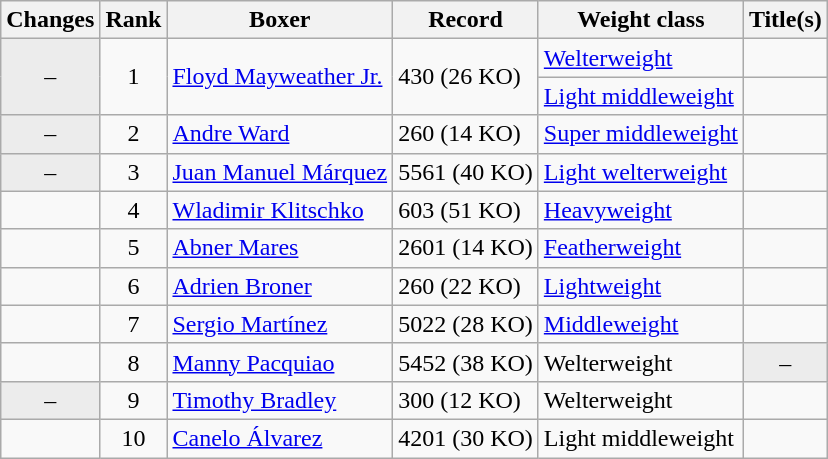<table class="wikitable ">
<tr>
<th>Changes</th>
<th>Rank</th>
<th>Boxer</th>
<th>Record</th>
<th>Weight class</th>
<th>Title(s)</th>
</tr>
<tr>
<td rowspan=2  align=center bgcolor=#ECECEC>–</td>
<td rowspan=2 align=center>1</td>
<td rowspan=2><a href='#'>Floyd Mayweather Jr.</a></td>
<td rowspan=2>430 (26 KO)</td>
<td><a href='#'>Welterweight</a></td>
<td></td>
</tr>
<tr>
<td><a href='#'>Light middleweight</a></td>
<td></td>
</tr>
<tr>
<td align=center bgcolor=#ECECEC>–</td>
<td align=center>2</td>
<td><a href='#'>Andre Ward</a></td>
<td>260 (14 KO)</td>
<td><a href='#'>Super middleweight</a></td>
<td></td>
</tr>
<tr>
<td align=center bgcolor=#ECECEC>–</td>
<td align=center>3</td>
<td><a href='#'>Juan Manuel Márquez</a></td>
<td>5561 (40 KO)</td>
<td><a href='#'>Light welterweight</a></td>
<td></td>
</tr>
<tr>
<td align=center></td>
<td align=center>4</td>
<td><a href='#'>Wladimir Klitschko</a></td>
<td>603 (51 KO)</td>
<td><a href='#'>Heavyweight</a></td>
<td></td>
</tr>
<tr>
<td align=center></td>
<td align=center>5</td>
<td><a href='#'>Abner Mares</a></td>
<td>2601 (14 KO)</td>
<td><a href='#'>Featherweight</a></td>
<td></td>
</tr>
<tr>
<td align=center></td>
<td align=center>6</td>
<td><a href='#'>Adrien Broner</a></td>
<td>260 (22 KO)</td>
<td><a href='#'>Lightweight</a></td>
<td></td>
</tr>
<tr>
<td align=center></td>
<td align=center>7</td>
<td><a href='#'>Sergio Martínez</a></td>
<td>5022 (28 KO)</td>
<td><a href='#'>Middleweight</a></td>
<td></td>
</tr>
<tr>
<td align=center></td>
<td align=center>8</td>
<td><a href='#'>Manny Pacquiao</a></td>
<td>5452 (38 KO)</td>
<td>Welterweight</td>
<td align=center bgcolor=#ECECEC data-sort-value="Z">–</td>
</tr>
<tr>
<td align=center bgcolor=#ECECEC>–</td>
<td align=center>9</td>
<td><a href='#'>Timothy Bradley</a></td>
<td>300 (12 KO)</td>
<td>Welterweight</td>
<td></td>
</tr>
<tr>
<td align=center></td>
<td align=center>10</td>
<td><a href='#'>Canelo Álvarez</a></td>
<td>4201 (30 KO)</td>
<td>Light middleweight</td>
<td></td>
</tr>
</table>
